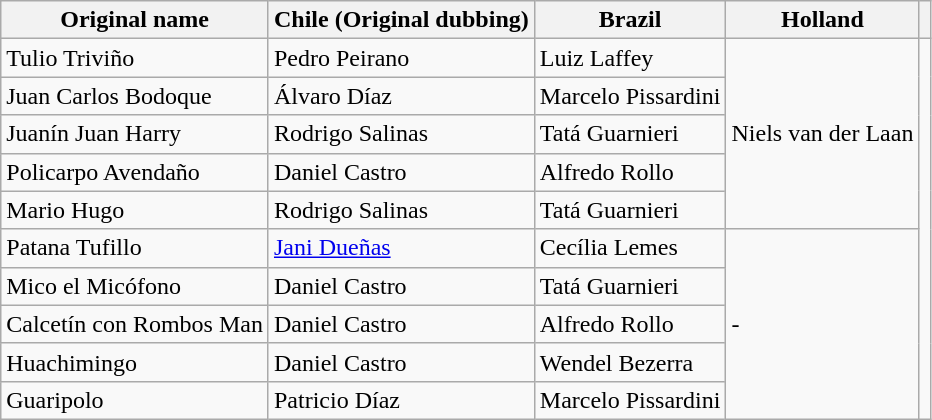<table class="wikitable">
<tr>
<th>Original name</th>
<th>Chile (Original dubbing)</th>
<th>Brazil</th>
<th>Holland</th>
<th></th>
</tr>
<tr>
<td>Tulio Triviño</td>
<td>Pedro Peirano</td>
<td>Luiz Laffey</td>
<td rowspan="5">Niels van der Laan</td>
<td rowspan="10"></td>
</tr>
<tr>
<td>Juan Carlos Bodoque</td>
<td>Álvaro Díaz</td>
<td>Marcelo Pissardini</td>
</tr>
<tr>
<td>Juanín Juan Harry</td>
<td>Rodrigo Salinas</td>
<td>Tatá Guarnieri</td>
</tr>
<tr>
<td>Policarpo Avendaño</td>
<td>Daniel Castro</td>
<td>Alfredo Rollo</td>
</tr>
<tr>
<td>Mario Hugo</td>
<td>Rodrigo Salinas</td>
<td>Tatá Guarnieri</td>
</tr>
<tr>
<td>Patana Tufillo</td>
<td><a href='#'>Jani Dueñas</a></td>
<td>Cecília Lemes</td>
<td rowspan="5">-</td>
</tr>
<tr>
<td>Mico el Micófono</td>
<td>Daniel Castro</td>
<td>Tatá Guarnieri</td>
</tr>
<tr>
<td>Calcetín con Rombos Man</td>
<td>Daniel Castro</td>
<td>Alfredo Rollo</td>
</tr>
<tr>
<td>Huachimingo</td>
<td>Daniel Castro</td>
<td>Wendel Bezerra</td>
</tr>
<tr>
<td>Guaripolo</td>
<td>Patricio Díaz</td>
<td>Marcelo Pissardini<br></td>
</tr>
</table>
